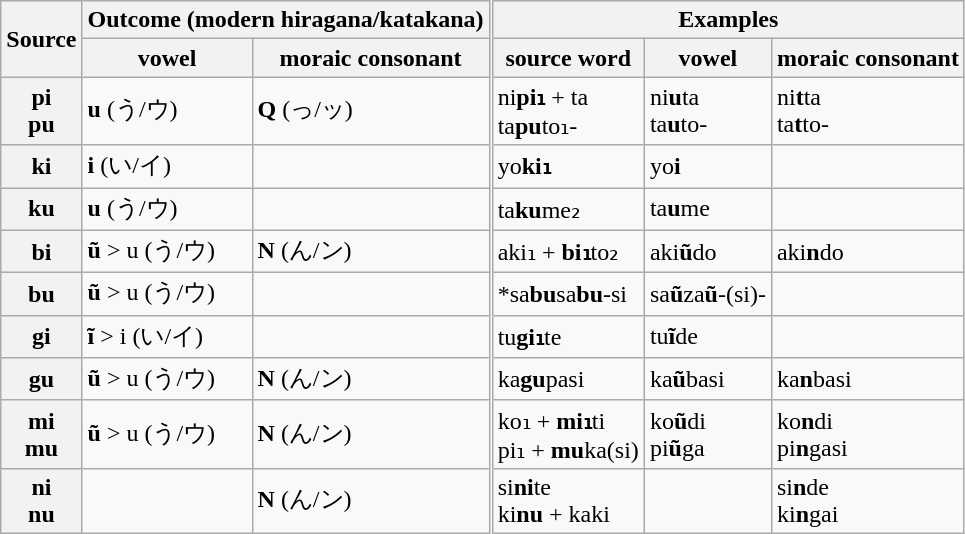<table class="wikitable">
<tr>
<th rowspan=2>Source</th>
<th colspan=2>Outcome (modern hiragana/katakana)</th>
<th colspan=3  style="border-left: double darkgray;">Examples</th>
</tr>
<tr>
<th>vowel</th>
<th>moraic consonant</th>
<th style="border-left: double darkgray;">source word</th>
<th>vowel</th>
<th>moraic consonant</th>
</tr>
<tr>
<th>pi<br>pu</th>
<td><strong>u</strong> (う/ウ)</td>
<td><strong>Q</strong> (っ/ッ)</td>
<td style="border-left: double darkgray;">ni<strong>pi₁</strong> + ta<br>ta<strong>pu</strong>to₁-</td>
<td>ni<strong>u</strong>ta<br>ta<strong>u</strong>to-</td>
<td>ni<strong>t</strong>ta<br>ta<strong>t</strong>to-</td>
</tr>
<tr>
<th>ki</th>
<td><strong>i</strong> (い/イ)</td>
<td></td>
<td style="border-left: double darkgray;">yo<strong>ki₁</strong></td>
<td>yo<strong>i</strong></td>
<td></td>
</tr>
<tr>
<th>ku</th>
<td><strong>u</strong> (う/ウ)</td>
<td></td>
<td style="border-left: double darkgray;">ta<strong>ku</strong>me₂</td>
<td>ta<strong>u</strong>me</td>
<td></td>
</tr>
<tr>
<th>bi</th>
<td><strong>ũ</strong> > u (う/ウ)</td>
<td><strong>N</strong> (ん/ン)</td>
<td style="border-left: double darkgray;">aki₁ + <strong>bi₁</strong>to₂</td>
<td>aki<strong>ũ</strong>do</td>
<td>aki<strong>n</strong>do</td>
</tr>
<tr>
<th>bu</th>
<td><strong>ũ</strong> > u (う/ウ)</td>
<td></td>
<td style="border-left: double darkgray;">*sa<strong>bu</strong>sa<strong>bu</strong>-si</td>
<td>sa<strong>ũ</strong>za<strong>ũ</strong>-(si)-</td>
<td></td>
</tr>
<tr>
<th>gi</th>
<td><strong>ĩ</strong> > i (い/イ)</td>
<td></td>
<td style="border-left: double darkgray;">tu<strong>gi₁</strong>te</td>
<td>tu<strong>ĩ</strong>de</td>
<td></td>
</tr>
<tr>
<th>gu</th>
<td><strong>ũ</strong> > u (う/ウ)</td>
<td><strong>N</strong> (ん/ン)</td>
<td style="border-left: double darkgray;">ka<strong>gu</strong>pasi</td>
<td>ka<strong>ũ</strong>basi</td>
<td>ka<strong>n</strong>basi</td>
</tr>
<tr>
<th>mi<br>mu</th>
<td><strong>ũ</strong> > u (う/ウ)</td>
<td><strong>N</strong> (ん/ン)</td>
<td style="border-left: double darkgray;">ko₁ + <strong>mi₁</strong>ti<br>pi₁ + <strong>mu</strong>ka(si)</td>
<td>ko<strong>ũ</strong>di<br>pi<strong>ũ</strong>ga</td>
<td>ko<strong>n</strong>di<br>pi<strong>n</strong>gasi</td>
</tr>
<tr>
<th>ni<br>nu</th>
<td></td>
<td><strong>N</strong> (ん/ン)</td>
<td style="border-left: double darkgray;">si<strong>ni</strong>te<br>ki<strong>nu</strong> + kaki</td>
<td></td>
<td>si<strong>n</strong>de<br>ki<strong>n</strong>gai</td>
</tr>
</table>
